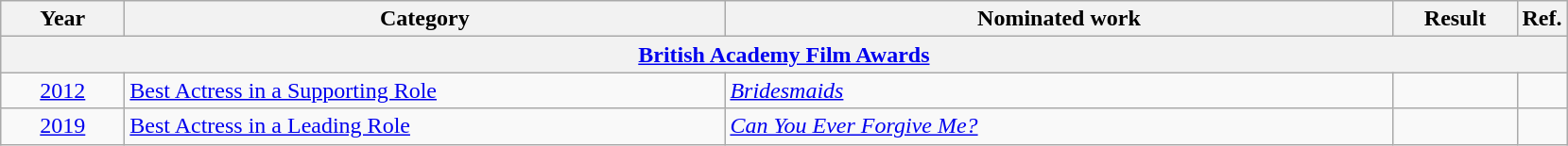<table class=wikitable>
<tr>
<th scope="col" style="width:5em;">Year</th>
<th scope="col" style="width:26em;">Category</th>
<th scope="col" style="width:29em;">Nominated work</th>
<th scope="col" style="width:5em;">Result</th>
<th>Ref.</th>
</tr>
<tr>
<th colspan=5><a href='#'>British Academy Film Awards</a></th>
</tr>
<tr>
<td style="text-align:center;"><a href='#'>2012</a></td>
<td><a href='#'>Best Actress in a Supporting Role</a></td>
<td><em><a href='#'>Bridesmaids</a></em></td>
<td></td>
<td align="center"></td>
</tr>
<tr>
<td align="center"><a href='#'>2019</a></td>
<td><a href='#'>Best Actress in a Leading Role</a></td>
<td><em><a href='#'>Can You Ever Forgive Me?</a></em></td>
<td></td>
<td align="center"></td>
</tr>
</table>
